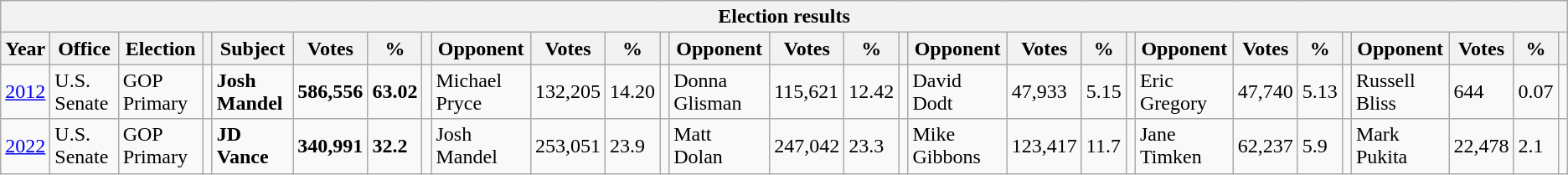<table class="wikitable">
<tr>
<th colspan="34">Election results</th>
</tr>
<tr>
<th>Year</th>
<th>Office</th>
<th>Election</th>
<th></th>
<th>Subject</th>
<th>Votes</th>
<th>%</th>
<th></th>
<th>Opponent</th>
<th>Votes</th>
<th>%</th>
<th></th>
<th>Opponent</th>
<th>Votes</th>
<th>%</th>
<th></th>
<th>Opponent</th>
<th>Votes</th>
<th>%</th>
<th></th>
<th>Opponent</th>
<th>Votes</th>
<th>%</th>
<th></th>
<th>Opponent</th>
<th>Votes</th>
<th>%</th>
<th></th>
</tr>
<tr>
<td><a href='#'>2012</a></td>
<td>U.S. Senate</td>
<td>GOP Primary</td>
<td></td>
<td><strong>Josh Mandel</strong></td>
<td><strong>586,556</strong></td>
<td><strong>63.02</strong></td>
<td></td>
<td>Michael Pryce</td>
<td>132,205</td>
<td>14.20</td>
<td></td>
<td>Donna Glisman</td>
<td>115,621</td>
<td>12.42</td>
<td></td>
<td>David Dodt</td>
<td>47,933</td>
<td>5.15</td>
<td></td>
<td>Eric Gregory</td>
<td>47,740</td>
<td>5.13</td>
<td></td>
<td>Russell Bliss</td>
<td>644</td>
<td>0.07</td>
<td></td>
</tr>
<tr>
<td><a href='#'>2022</a></td>
<td>U.S. Senate</td>
<td>GOP Primary</td>
<td></td>
<td><strong>JD Vance</strong></td>
<td><strong>340,991</strong></td>
<td><strong>32.2</strong></td>
<td></td>
<td>Josh Mandel</td>
<td>253,051</td>
<td>23.9</td>
<td></td>
<td>Matt Dolan</td>
<td>247,042</td>
<td>23.3</td>
<td></td>
<td>Mike Gibbons</td>
<td>123,417</td>
<td>11.7</td>
<td></td>
<td>Jane Timken</td>
<td>62,237</td>
<td>5.9</td>
<td></td>
<td>Mark Pukita</td>
<td>22,478</td>
<td>2.1</td>
<td></td>
</tr>
</table>
